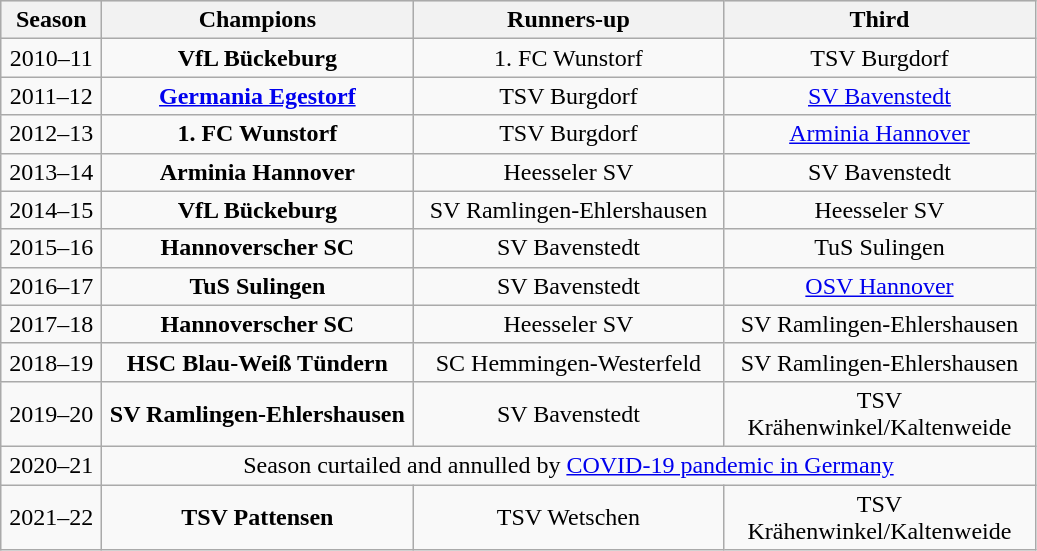<table class="wikitable">
<tr align="center" bgcolor="#dfdfdf">
<th width="60">Season</th>
<th width="200">Champions</th>
<th width="200">Runners-up</th>
<th width="200">Third</th>
</tr>
<tr align="center">
<td>2010–11</td>
<td><strong>VfL Bückeburg</strong></td>
<td>1. FC Wunstorf</td>
<td>TSV Burgdorf</td>
</tr>
<tr align="center">
<td>2011–12</td>
<td><strong><a href='#'>Germania Egestorf</a></strong></td>
<td>TSV Burgdorf</td>
<td><a href='#'>SV Bavenstedt</a></td>
</tr>
<tr align="center">
<td>2012–13</td>
<td><strong>1. FC Wunstorf</strong></td>
<td>TSV Burgdorf</td>
<td><a href='#'>Arminia Hannover</a></td>
</tr>
<tr align="center">
<td>2013–14</td>
<td><strong>Arminia Hannover </strong></td>
<td>Heesseler SV</td>
<td>SV Bavenstedt</td>
</tr>
<tr align="center">
<td>2014–15</td>
<td><strong>VfL Bückeburg</strong></td>
<td>SV Ramlingen-Ehlershausen</td>
<td>Heesseler SV</td>
</tr>
<tr align="center">
<td>2015–16</td>
<td><strong>Hannoverscher SC</strong></td>
<td>SV Bavenstedt</td>
<td>TuS Sulingen</td>
</tr>
<tr align="center">
<td>2016–17</td>
<td><strong>TuS Sulingen</strong></td>
<td>SV Bavenstedt</td>
<td><a href='#'>OSV Hannover</a></td>
</tr>
<tr align="center">
<td>2017–18</td>
<td><strong>Hannoverscher SC</strong></td>
<td>Heesseler SV</td>
<td>SV Ramlingen-Ehlershausen</td>
</tr>
<tr align="center">
<td>2018–19</td>
<td><strong>HSC Blau-Weiß Tündern</strong></td>
<td>SC Hemmingen-Westerfeld</td>
<td>SV Ramlingen-Ehlershausen</td>
</tr>
<tr align="center">
<td>2019–20</td>
<td><strong>SV Ramlingen-Ehlershausen</strong></td>
<td>SV Bavenstedt</td>
<td>TSV Krähenwinkel/Kaltenweide</td>
</tr>
<tr align="center">
<td>2020–21</td>
<td colspan=3>Season curtailed and annulled by <a href='#'>COVID-19 pandemic in Germany</a></td>
</tr>
<tr align="center">
<td>2021–22</td>
<td><strong>TSV Pattensen</strong></td>
<td>TSV Wetschen</td>
<td>TSV Krähenwinkel/Kaltenweide</td>
</tr>
</table>
